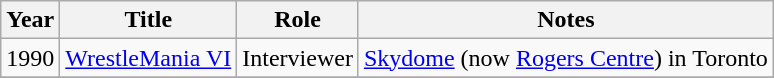<table class="wikitable sortable">
<tr>
<th>Year</th>
<th>Title</th>
<th>Role</th>
<th class="unsortable">Notes</th>
</tr>
<tr>
<td>1990</td>
<td><a href='#'>WrestleMania VI</a></td>
<td>Interviewer</td>
<td><a href='#'>Skydome</a> (now <a href='#'>Rogers Centre</a>) in Toronto</td>
</tr>
<tr>
</tr>
</table>
